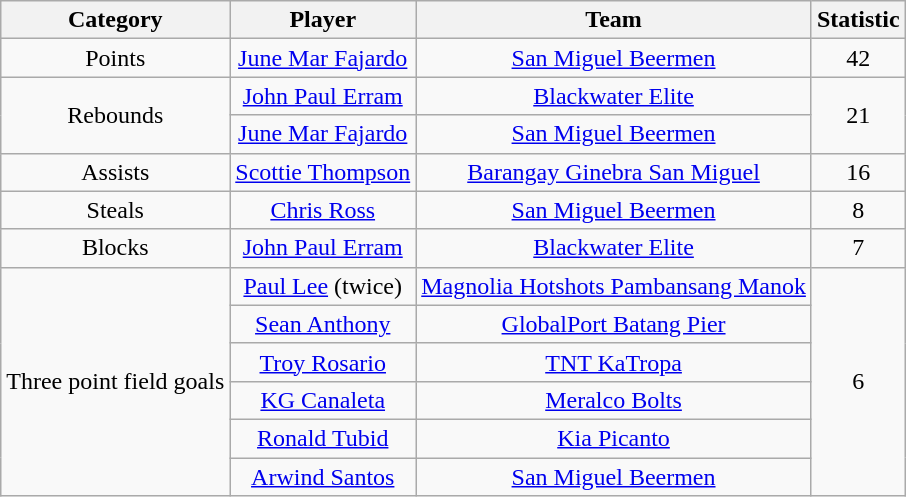<table class="wikitable" style="text-align:center">
<tr>
<th>Category</th>
<th>Player</th>
<th>Team</th>
<th>Statistic</th>
</tr>
<tr>
<td>Points</td>
<td><a href='#'>June Mar Fajardo</a></td>
<td><a href='#'>San Miguel Beermen</a></td>
<td>42</td>
</tr>
<tr>
<td rowspan=2>Rebounds</td>
<td><a href='#'>John Paul Erram</a></td>
<td><a href='#'>Blackwater Elite</a></td>
<td rowspan=2>21</td>
</tr>
<tr>
<td><a href='#'>June Mar Fajardo</a></td>
<td><a href='#'>San Miguel Beermen</a></td>
</tr>
<tr>
<td>Assists</td>
<td><a href='#'>Scottie Thompson</a></td>
<td><a href='#'>Barangay Ginebra San Miguel</a></td>
<td>16</td>
</tr>
<tr>
<td>Steals</td>
<td><a href='#'>Chris Ross</a></td>
<td><a href='#'>San Miguel Beermen</a></td>
<td>8</td>
</tr>
<tr>
<td>Blocks</td>
<td><a href='#'>John Paul Erram</a></td>
<td><a href='#'>Blackwater Elite</a></td>
<td>7</td>
</tr>
<tr>
<td rowspan=6>Three point field goals</td>
<td><a href='#'>Paul Lee</a> (twice)</td>
<td><a href='#'>Magnolia Hotshots Pambansang Manok</a></td>
<td rowspan=6>6</td>
</tr>
<tr>
<td><a href='#'>Sean Anthony</a></td>
<td><a href='#'>GlobalPort Batang Pier</a></td>
</tr>
<tr>
<td><a href='#'>Troy Rosario</a></td>
<td><a href='#'>TNT KaTropa</a></td>
</tr>
<tr>
<td><a href='#'>KG Canaleta</a></td>
<td><a href='#'>Meralco Bolts</a></td>
</tr>
<tr>
<td><a href='#'>Ronald Tubid</a></td>
<td><a href='#'>Kia Picanto</a></td>
</tr>
<tr>
<td><a href='#'>Arwind Santos</a></td>
<td><a href='#'>San Miguel Beermen</a></td>
</tr>
</table>
